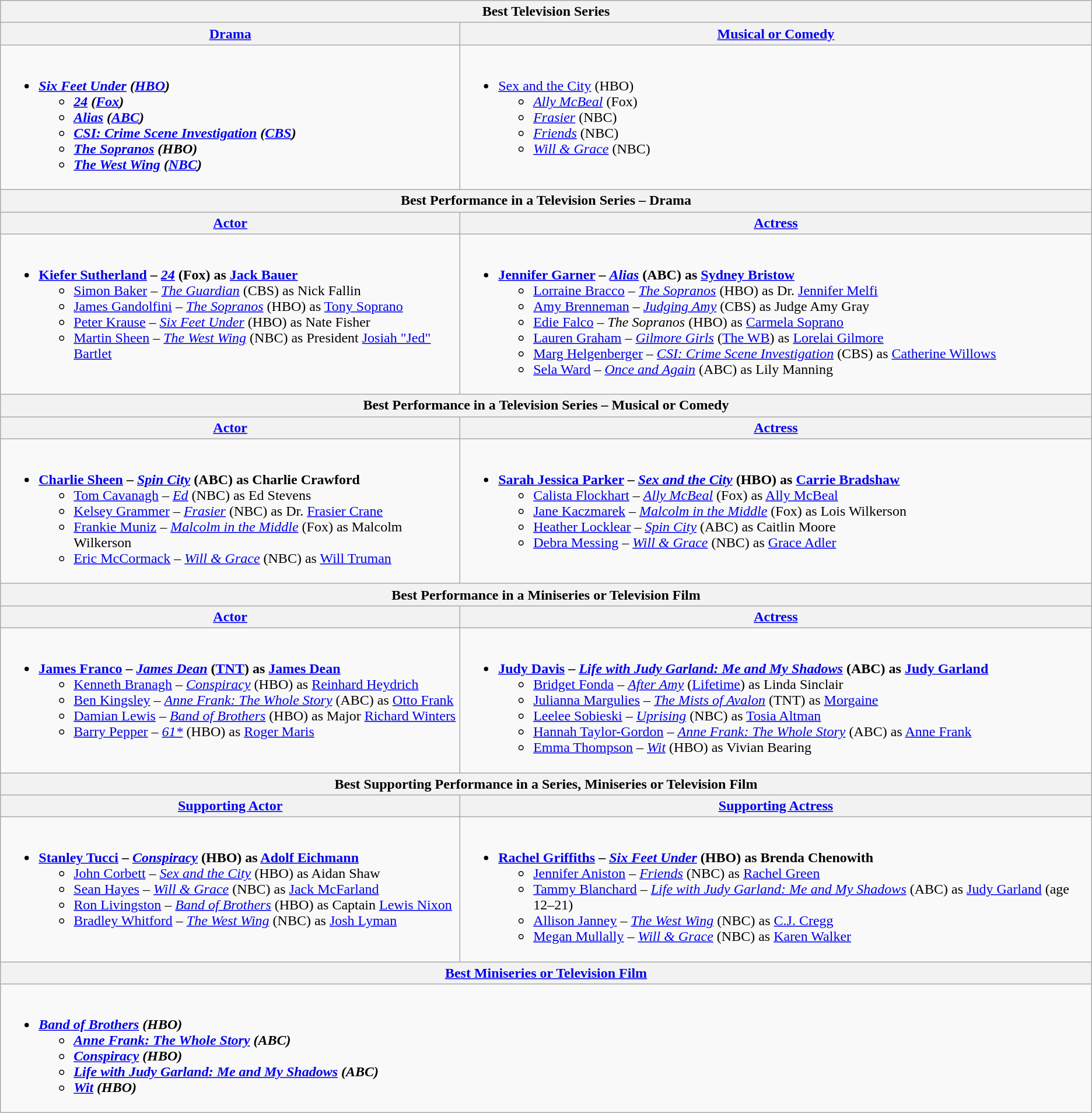<table class="wikitable" style="width=100%">
<tr>
<th colspan="2">Best Television Series</th>
</tr>
<tr>
<th style="width=50%"><a href='#'>Drama</a></th>
<th style="width=50%"><a href='#'>Musical or Comedy</a></th>
</tr>
<tr>
<td valign="top"><br><ul><li><strong><em><a href='#'>Six Feet Under</a><em> (<a href='#'>HBO</a>)<strong><ul><li></em><a href='#'>24</a><em> (<a href='#'>Fox</a>)</li><li></em><a href='#'>Alias</a><em> (<a href='#'>ABC</a>)</li><li></em><a href='#'>CSI: Crime Scene Investigation</a><em> (<a href='#'>CBS</a>)</li><li></em><a href='#'>The Sopranos</a><em> (HBO)</li><li></em><a href='#'>The West Wing</a><em> (<a href='#'>NBC</a>)</li></ul></li></ul></td>
<td valign="top"><br><ul><li></em></strong><a href='#'>Sex and the City</a></em> (HBO)</strong><ul><li><em><a href='#'>Ally McBeal</a></em> (Fox)</li><li><em><a href='#'>Frasier</a></em> (NBC)</li><li><em><a href='#'>Friends</a></em> (NBC)</li><li><em><a href='#'>Will & Grace</a></em> (NBC)</li></ul></li></ul></td>
</tr>
<tr>
<th colspan="2">Best Performance in a Television Series – Drama</th>
</tr>
<tr>
<th><a href='#'>Actor</a></th>
<th><a href='#'>Actress</a></th>
</tr>
<tr>
<td valign="top"><br><ul><li><strong><a href='#'>Kiefer Sutherland</a> – <em><a href='#'>24</a></em> (Fox) as <a href='#'>Jack Bauer</a></strong><ul><li><a href='#'>Simon Baker</a> – <em><a href='#'>The Guardian</a></em> (CBS) as Nick Fallin</li><li><a href='#'>James Gandolfini</a> – <em><a href='#'>The Sopranos</a></em> (HBO) as <a href='#'>Tony Soprano</a></li><li><a href='#'>Peter Krause</a> – <em><a href='#'>Six Feet Under</a></em> (HBO) as Nate Fisher</li><li><a href='#'>Martin Sheen</a> – <em><a href='#'>The West Wing</a></em> (NBC) as President <a href='#'>Josiah "Jed" Bartlet</a></li></ul></li></ul></td>
<td valign="top"><br><ul><li><strong><a href='#'>Jennifer Garner</a> – <em><a href='#'>Alias</a></em> (ABC) as <a href='#'>Sydney Bristow</a></strong><ul><li><a href='#'>Lorraine Bracco</a> – <em><a href='#'>The Sopranos</a></em> (HBO) as Dr. <a href='#'>Jennifer Melfi</a></li><li><a href='#'>Amy Brenneman</a> – <em><a href='#'>Judging Amy</a></em> (CBS) as Judge Amy Gray</li><li><a href='#'>Edie Falco</a> – <em>The Sopranos</em> (HBO) as <a href='#'>Carmela Soprano</a></li><li><a href='#'>Lauren Graham</a> – <em><a href='#'>Gilmore Girls</a></em> (<a href='#'>The WB</a>) as <a href='#'>Lorelai Gilmore</a></li><li><a href='#'>Marg Helgenberger</a> – <em><a href='#'>CSI: Crime Scene Investigation</a></em> (CBS) as <a href='#'>Catherine Willows</a></li><li><a href='#'>Sela Ward</a> – <em><a href='#'>Once and Again</a></em> (ABC) as Lily Manning</li></ul></li></ul></td>
</tr>
<tr>
<th colspan="2">Best Performance in a Television Series – Musical or Comedy</th>
</tr>
<tr>
<th><a href='#'>Actor</a></th>
<th><a href='#'>Actress</a></th>
</tr>
<tr>
<td valign="top"><br><ul><li><strong><a href='#'>Charlie Sheen</a> – <em><a href='#'>Spin City</a></em> (ABC) as Charlie Crawford</strong><ul><li><a href='#'>Tom Cavanagh</a> – <em><a href='#'>Ed</a></em> (NBC) as Ed Stevens</li><li><a href='#'>Kelsey Grammer</a> – <em><a href='#'>Frasier</a></em> (NBC) as Dr. <a href='#'>Frasier Crane</a></li><li><a href='#'>Frankie Muniz</a> – <em><a href='#'>Malcolm in the Middle</a></em> (Fox) as Malcolm Wilkerson</li><li><a href='#'>Eric McCormack</a> – <em><a href='#'>Will & Grace</a></em> (NBC) as <a href='#'>Will Truman</a></li></ul></li></ul></td>
<td valign="top"><br><ul><li><strong><a href='#'>Sarah Jessica Parker</a> – <em><a href='#'>Sex and the City</a></em> (HBO) as <a href='#'>Carrie Bradshaw</a></strong><ul><li><a href='#'>Calista Flockhart</a> – <em><a href='#'>Ally McBeal</a></em> (Fox) as <a href='#'>Ally McBeal</a></li><li><a href='#'>Jane Kaczmarek</a> – <em><a href='#'>Malcolm in the Middle</a></em> (Fox) as Lois Wilkerson</li><li><a href='#'>Heather Locklear</a> – <em><a href='#'>Spin City</a></em> (ABC) as Caitlin Moore</li><li><a href='#'>Debra Messing</a> – <em><a href='#'>Will & Grace</a></em> (NBC) as <a href='#'>Grace Adler</a></li></ul></li></ul></td>
</tr>
<tr>
<th colspan=2>Best Performance in a Miniseries or Television Film</th>
</tr>
<tr>
<th><a href='#'>Actor</a></th>
<th><a href='#'>Actress</a></th>
</tr>
<tr>
<td valign="top"><br><ul><li><strong><a href='#'>James Franco</a> – <em><a href='#'>James Dean</a></em> (<a href='#'>TNT</a>) as <a href='#'>James Dean</a></strong><ul><li><a href='#'>Kenneth Branagh</a> – <em><a href='#'>Conspiracy</a></em> (HBO) as <a href='#'>Reinhard Heydrich</a></li><li><a href='#'>Ben Kingsley</a> – <em><a href='#'>Anne Frank: The Whole Story</a></em> (ABC) as <a href='#'>Otto Frank</a></li><li><a href='#'>Damian Lewis</a> – <em><a href='#'>Band of Brothers</a></em> (HBO) as Major <a href='#'>Richard Winters</a></li><li><a href='#'>Barry Pepper</a> – <em><a href='#'>61*</a></em> (HBO) as <a href='#'>Roger Maris</a></li></ul></li></ul></td>
<td valign="top"><br><ul><li><strong><a href='#'>Judy Davis</a> – <em><a href='#'>Life with Judy Garland: Me and My Shadows</a></em> (ABC) as <a href='#'>Judy Garland</a></strong><ul><li><a href='#'>Bridget Fonda</a> – <em><a href='#'>After Amy</a></em> (<a href='#'>Lifetime</a>) as Linda Sinclair</li><li><a href='#'>Julianna Margulies</a> – <em><a href='#'>The Mists of Avalon</a></em> (TNT) as <a href='#'>Morgaine</a></li><li><a href='#'>Leelee Sobieski</a> – <em><a href='#'>Uprising</a></em> (NBC) as <a href='#'>Tosia Altman</a></li><li><a href='#'>Hannah Taylor-Gordon</a> – <em><a href='#'>Anne Frank: The Whole Story</a></em> (ABC) as <a href='#'>Anne Frank</a></li><li><a href='#'>Emma Thompson</a> – <em><a href='#'>Wit</a></em> (HBO) as Vivian Bearing</li></ul></li></ul></td>
</tr>
<tr>
<th colspan="2">Best Supporting Performance in a Series, Miniseries or Television Film</th>
</tr>
<tr>
<th><a href='#'>Supporting Actor</a></th>
<th><a href='#'>Supporting Actress</a></th>
</tr>
<tr>
<td valign="top"><br><ul><li><strong><a href='#'>Stanley Tucci</a> – <em><a href='#'>Conspiracy</a></em> (HBO) as <a href='#'>Adolf Eichmann</a></strong><ul><li><a href='#'>John Corbett</a> – <em><a href='#'>Sex and the City</a></em> (HBO) as Aidan Shaw</li><li><a href='#'>Sean Hayes</a> – <em><a href='#'>Will & Grace</a></em> (NBC) as <a href='#'>Jack McFarland</a></li><li><a href='#'>Ron Livingston</a> – <em><a href='#'>Band of Brothers</a></em> (HBO) as Captain <a href='#'>Lewis Nixon</a></li><li><a href='#'>Bradley Whitford</a> – <em><a href='#'>The West Wing</a></em> (NBC) as <a href='#'>Josh Lyman</a></li></ul></li></ul></td>
<td valign="top"><br><ul><li><strong><a href='#'>Rachel Griffiths</a> – <em><a href='#'>Six Feet Under</a></em> (HBO) as Brenda Chenowith</strong><ul><li><a href='#'>Jennifer Aniston</a> – <em><a href='#'>Friends</a></em> (NBC) as <a href='#'>Rachel Green</a></li><li><a href='#'>Tammy Blanchard</a> – <em><a href='#'>Life with Judy Garland: Me and My Shadows</a></em> (ABC) as <a href='#'>Judy Garland</a> (age 12–21)</li><li><a href='#'>Allison Janney</a> – <em><a href='#'>The West Wing</a></em> (NBC) as <a href='#'>C.J. Cregg</a></li><li><a href='#'>Megan Mullally</a> – <em><a href='#'>Will & Grace</a></em> (NBC) as <a href='#'>Karen Walker</a></li></ul></li></ul></td>
</tr>
<tr>
<th colspan=2><a href='#'>Best Miniseries or Television Film</a></th>
</tr>
<tr>
<td colspan=2 style="vertical-align:top;"><br><ul><li><strong><em><a href='#'>Band of Brothers</a><em> (HBO)<strong><ul><li></em><a href='#'>Anne Frank: The Whole Story</a><em> (ABC)</li><li></em><a href='#'>Conspiracy</a><em> (HBO)</li><li></em><a href='#'>Life with Judy Garland: Me and My Shadows</a><em> (ABC)</li><li></em><a href='#'>Wit</a><em> (HBO)</li></ul></li></ul></td>
</tr>
</table>
